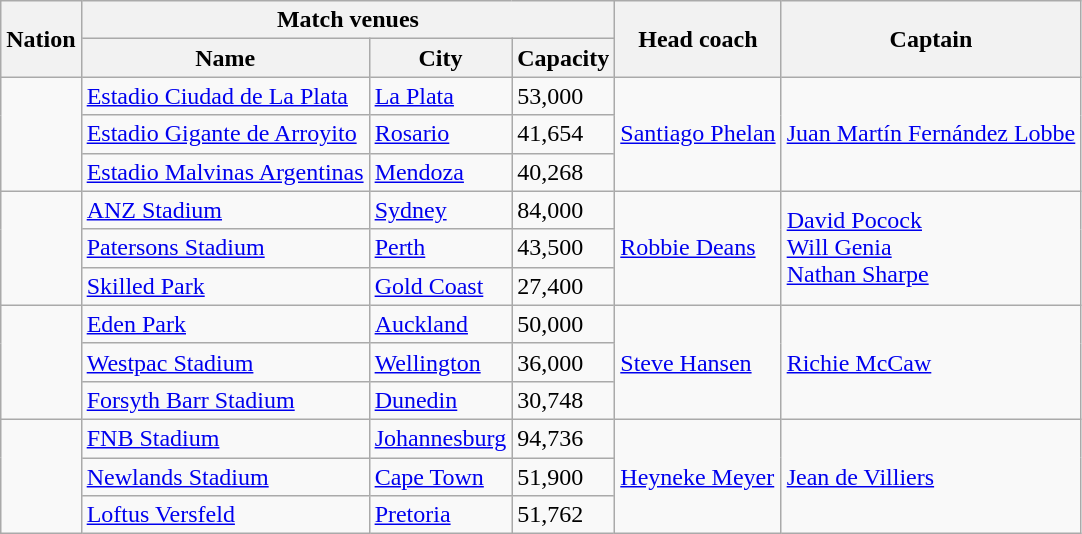<table class="wikitable">
<tr>
<th rowspan="2">Nation</th>
<th colspan="3">Match venues</th>
<th rowspan="2">Head coach</th>
<th rowspan="2">Captain</th>
</tr>
<tr>
<th>Name</th>
<th>City</th>
<th>Capacity</th>
</tr>
<tr>
<td rowspan="3"></td>
<td><a href='#'>Estadio Ciudad de La Plata</a></td>
<td><a href='#'>La Plata</a></td>
<td>53,000</td>
<td rowspan="3"> <a href='#'>Santiago Phelan</a></td>
<td rowspan="3"><a href='#'>Juan Martín Fernández Lobbe</a></td>
</tr>
<tr>
<td><a href='#'>Estadio Gigante de Arroyito</a></td>
<td><a href='#'>Rosario</a></td>
<td>41,654</td>
</tr>
<tr>
<td><a href='#'>Estadio Malvinas Argentinas</a></td>
<td><a href='#'>Mendoza</a></td>
<td>40,268</td>
</tr>
<tr>
<td rowspan="3"></td>
<td><a href='#'>ANZ Stadium</a></td>
<td><a href='#'>Sydney</a></td>
<td>84,000</td>
<td rowspan="3"> <a href='#'>Robbie Deans</a></td>
<td rowspan="3"><a href='#'>David Pocock</a><br><a href='#'>Will Genia</a><br><a href='#'>Nathan Sharpe</a></td>
</tr>
<tr>
<td><a href='#'>Patersons Stadium</a></td>
<td><a href='#'>Perth</a></td>
<td>43,500</td>
</tr>
<tr>
<td><a href='#'>Skilled Park</a></td>
<td><a href='#'>Gold Coast</a></td>
<td>27,400</td>
</tr>
<tr>
<td rowspan="3"></td>
<td><a href='#'>Eden Park</a></td>
<td><a href='#'>Auckland</a></td>
<td>50,000</td>
<td rowspan="3"> <a href='#'>Steve Hansen</a></td>
<td rowspan="3"><a href='#'>Richie McCaw</a></td>
</tr>
<tr>
<td><a href='#'>Westpac Stadium</a></td>
<td><a href='#'>Wellington</a></td>
<td>36,000</td>
</tr>
<tr>
<td><a href='#'>Forsyth Barr Stadium</a></td>
<td><a href='#'>Dunedin</a></td>
<td>30,748</td>
</tr>
<tr>
<td rowspan="3"></td>
<td><a href='#'>FNB Stadium</a></td>
<td><a href='#'>Johannesburg</a></td>
<td>94,736</td>
<td rowspan="3"> <a href='#'>Heyneke Meyer</a></td>
<td rowspan="3"><a href='#'>Jean de Villiers</a></td>
</tr>
<tr>
<td><a href='#'>Newlands Stadium</a></td>
<td><a href='#'>Cape Town</a></td>
<td>51,900</td>
</tr>
<tr>
<td><a href='#'>Loftus Versfeld</a></td>
<td><a href='#'>Pretoria</a></td>
<td>51,762</td>
</tr>
</table>
